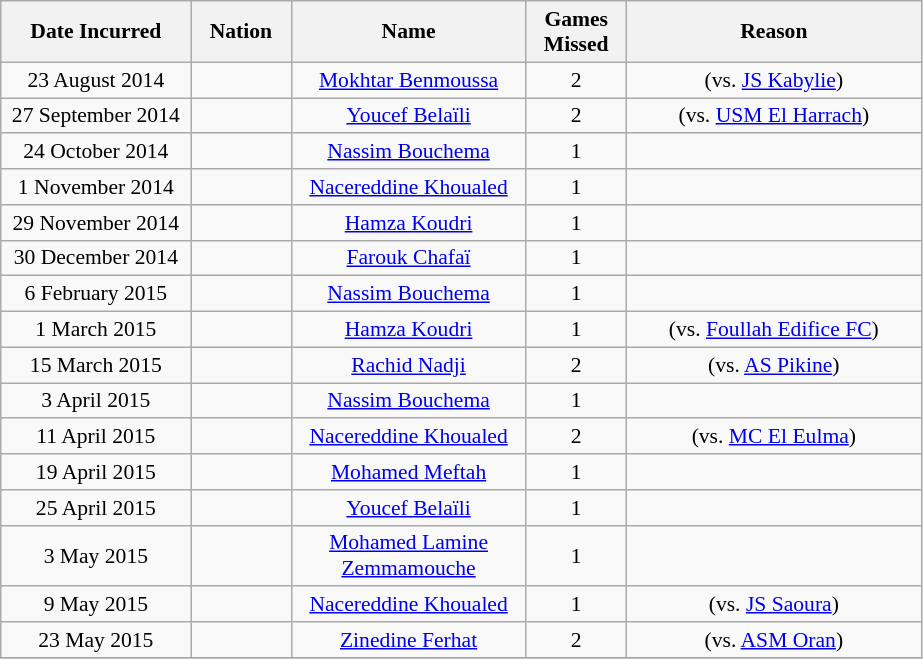<table class="wikitable" style="font-size: 90%; text-align: center;">
<tr>
<th width=120>Date Incurred</th>
<th width=60>Nation</th>
<th width=150>Name</th>
<th width=60>Games Missed</th>
<th width=190>Reason</th>
</tr>
<tr>
<td>23 August 2014</td>
<td></td>
<td><a href='#'>Mokhtar Benmoussa</a></td>
<td>2</td>
<td> (vs. <a href='#'>JS Kabylie</a>)</td>
</tr>
<tr>
<td>27 September 2014</td>
<td></td>
<td><a href='#'>Youcef Belaïli</a></td>
<td>2</td>
<td> (vs. <a href='#'>USM El Harrach</a>)</td>
</tr>
<tr>
<td>24 October 2014</td>
<td></td>
<td><a href='#'>Nassim Bouchema</a></td>
<td>1</td>
<td></td>
</tr>
<tr>
<td>1 November 2014</td>
<td></td>
<td><a href='#'>Nacereddine Khoualed</a></td>
<td>1</td>
<td></td>
</tr>
<tr>
<td>29 November 2014</td>
<td></td>
<td><a href='#'>Hamza Koudri</a></td>
<td>1</td>
<td></td>
</tr>
<tr>
<td>30 December 2014</td>
<td></td>
<td><a href='#'>Farouk Chafaï</a></td>
<td>1</td>
<td></td>
</tr>
<tr>
<td>6 February 2015</td>
<td></td>
<td><a href='#'>Nassim Bouchema</a></td>
<td>1</td>
<td></td>
</tr>
<tr>
<td>1 March 2015</td>
<td></td>
<td><a href='#'>Hamza Koudri</a></td>
<td>1</td>
<td> (vs. <a href='#'>Foullah Edifice FC</a>)</td>
</tr>
<tr>
<td>15 March 2015</td>
<td></td>
<td><a href='#'>Rachid Nadji</a></td>
<td>2</td>
<td> (vs. <a href='#'>AS Pikine</a>)</td>
</tr>
<tr>
<td>3 April 2015</td>
<td></td>
<td><a href='#'>Nassim Bouchema</a></td>
<td>1</td>
<td></td>
</tr>
<tr>
<td>11 April 2015</td>
<td></td>
<td><a href='#'>Nacereddine Khoualed</a></td>
<td>2</td>
<td> (vs. <a href='#'>MC El Eulma</a>)</td>
</tr>
<tr>
<td>19 April 2015</td>
<td></td>
<td><a href='#'>Mohamed Meftah</a></td>
<td>1</td>
<td></td>
</tr>
<tr>
<td>25 April 2015</td>
<td></td>
<td><a href='#'>Youcef Belaïli</a></td>
<td>1</td>
<td></td>
</tr>
<tr>
<td>3 May 2015</td>
<td></td>
<td><a href='#'>Mohamed Lamine Zemmamouche</a></td>
<td>1</td>
<td></td>
</tr>
<tr>
<td>9 May 2015</td>
<td></td>
<td><a href='#'>Nacereddine Khoualed</a></td>
<td>1</td>
<td> (vs. <a href='#'>JS Saoura</a>)</td>
</tr>
<tr>
<td>23 May 2015</td>
<td></td>
<td><a href='#'>Zinedine Ferhat</a></td>
<td>2</td>
<td> (vs. <a href='#'>ASM Oran</a>)</td>
</tr>
<tr>
</tr>
</table>
